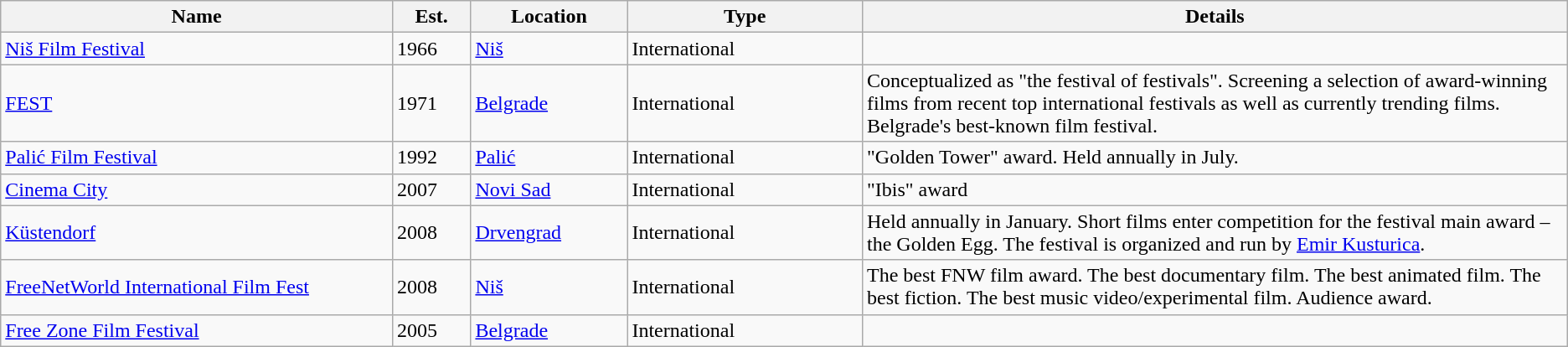<table class="wikitable">
<tr>
<th width="25%">Name</th>
<th width="5%">Est.</th>
<th width="10%">Location</th>
<th width="15%">Type</th>
<th>Details</th>
</tr>
<tr>
<td><a href='#'>Niš Film Festival</a></td>
<td>1966</td>
<td><a href='#'>Niš</a></td>
<td>International</td>
<td></td>
</tr>
<tr>
<td><a href='#'>FEST</a></td>
<td>1971</td>
<td><a href='#'>Belgrade</a></td>
<td>International</td>
<td>Conceptualized as "the festival of festivals". Screening a selection of award-winning films from recent top international festivals as well as currently trending films. Belgrade's best-known film festival.</td>
</tr>
<tr>
<td><a href='#'>Palić Film Festival</a></td>
<td>1992</td>
<td><a href='#'>Palić</a></td>
<td>International</td>
<td>"Golden Tower" award. Held annually in July.</td>
</tr>
<tr>
<td><a href='#'>Cinema City</a></td>
<td>2007</td>
<td><a href='#'>Novi Sad</a></td>
<td>International</td>
<td>"Ibis" award</td>
</tr>
<tr>
<td><a href='#'>Küstendorf</a></td>
<td>2008</td>
<td><a href='#'>Drvengrad</a></td>
<td>International</td>
<td>Held annually in January. Short films enter competition for the festival main award – the Golden Egg. The festival is organized and run by <a href='#'>Emir Kusturica</a>.</td>
</tr>
<tr>
<td><a href='#'>FreeNetWorld International Film Fest</a></td>
<td>2008</td>
<td><a href='#'>Niš</a></td>
<td>International</td>
<td>The best FNW film award. The best documentary film. The best animated film. The best fiction. The best music video/experimental film. Audience award.</td>
</tr>
<tr>
<td><a href='#'>Free Zone Film Festival</a></td>
<td>2005</td>
<td><a href='#'>Belgrade</a></td>
<td>International</td>
<td></td>
</tr>
</table>
